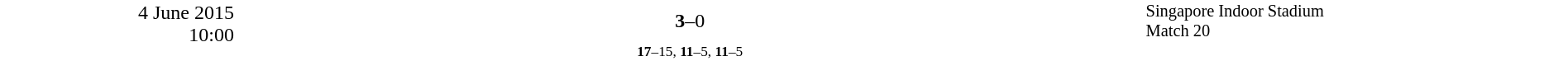<table style="width:100%; background:#ffffff;" cellspacing="0">
<tr>
<td rowspan="2" width="15%" style="text-align:right; vertical-align:top;">4 June 2015<br>10:00<br></td>
<td width="25%" style="text-align:right"><strong></strong></td>
<td width="8%" style="text-align:center"><strong>3</strong>–0</td>
<td width="25%"></td>
<td width="27%" style="font-size:85%; vertical-align:top;">Singapore Indoor Stadium<br>Match 20</td>
</tr>
<tr width="58%" style="font-size:85%;vertical-align:top;"|>
<td colspan="3" style="font-size:85%; text-align:center; vertical-align:top;"><strong>17</strong>–15, <strong>11</strong>–5, <strong>11</strong>–5</td>
</tr>
</table>
